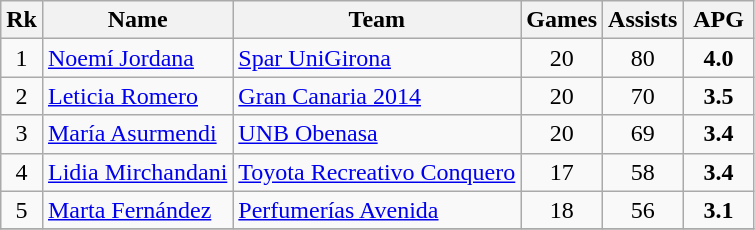<table class="wikitable" style="text-align: center;">
<tr>
<th>Rk</th>
<th>Name</th>
<th>Team</th>
<th>Games</th>
<th>Assists</th>
<th width=40>APG</th>
</tr>
<tr>
<td>1</td>
<td align="left"> <a href='#'>Noemí Jordana</a></td>
<td align="left"><a href='#'>Spar UniGirona</a></td>
<td>20</td>
<td>80</td>
<td><strong>4.0</strong></td>
</tr>
<tr>
<td>2</td>
<td align="left"> <a href='#'>Leticia Romero</a></td>
<td align="left"><a href='#'>Gran Canaria 2014</a></td>
<td>20</td>
<td>70</td>
<td><strong>3.5</strong></td>
</tr>
<tr>
<td>3</td>
<td align="left"> <a href='#'>María Asurmendi</a></td>
<td align="left"><a href='#'>UNB Obenasa</a></td>
<td>20</td>
<td>69</td>
<td><strong>3.4</strong></td>
</tr>
<tr>
<td>4</td>
<td align="left"> <a href='#'>Lidia Mirchandani</a></td>
<td align="left"><a href='#'>Toyota Recreativo Conquero</a></td>
<td>17</td>
<td>58</td>
<td><strong>3.4</strong></td>
</tr>
<tr>
<td>5</td>
<td align="left"> <a href='#'>Marta Fernández</a></td>
<td align="left"><a href='#'>Perfumerías Avenida</a></td>
<td>18</td>
<td>56</td>
<td><strong>3.1</strong></td>
</tr>
<tr>
</tr>
</table>
